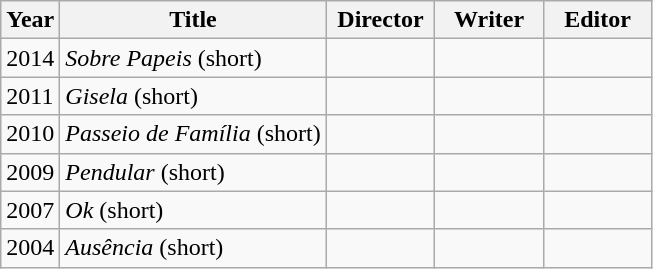<table class="wikitable">
<tr>
<th scope="col">Year</th>
<th scope="col">Title</th>
<th scope="col" width="65">Director</th>
<th scope="col" width="65">Writer</th>
<th scope="col" width="65">Editor</th>
</tr>
<tr>
<td>2014</td>
<td><em>Sobre Papeis</em> (short)</td>
<td></td>
<td></td>
<td></td>
</tr>
<tr>
<td>2011</td>
<td><em>Gisela</em> (short)</td>
<td></td>
<td></td>
<td></td>
</tr>
<tr>
<td>2010</td>
<td><em>Passeio de Família</em> (short)</td>
<td></td>
<td></td>
<td></td>
</tr>
<tr>
<td>2009</td>
<td><em>Pendular</em> (short)</td>
<td></td>
<td></td>
<td></td>
</tr>
<tr>
<td>2007</td>
<td><em>Ok</em> (short)</td>
<td></td>
<td></td>
<td></td>
</tr>
<tr>
<td>2004</td>
<td><em>Ausência</em> (short)</td>
<td></td>
<td></td>
<td></td>
</tr>
</table>
